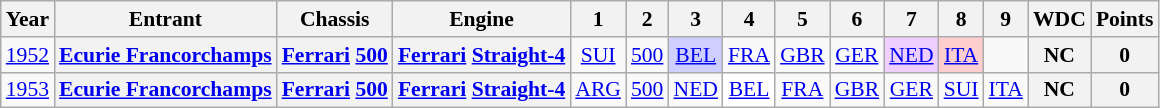<table class="wikitable" style="text-align:center; font-size:90%">
<tr>
<th>Year</th>
<th>Entrant</th>
<th>Chassis</th>
<th>Engine</th>
<th>1</th>
<th>2</th>
<th>3</th>
<th>4</th>
<th>5</th>
<th>6</th>
<th>7</th>
<th>8</th>
<th>9</th>
<th>WDC</th>
<th>Points</th>
</tr>
<tr>
<td><a href='#'>1952</a></td>
<th><a href='#'>Ecurie Francorchamps</a></th>
<th><a href='#'>Ferrari</a> <a href='#'>500</a></th>
<th><a href='#'>Ferrari</a> <a href='#'>Straight-4</a></th>
<td><a href='#'>SUI</a></td>
<td><a href='#'>500</a></td>
<td style="background:#CFCFFF;"><a href='#'>BEL</a><br></td>
<td><a href='#'>FRA</a></td>
<td><a href='#'>GBR</a></td>
<td><a href='#'>GER</a></td>
<td style="background:#EFCFFF;"><a href='#'>NED</a><br></td>
<td style="background:#FFCFCF;"><a href='#'>ITA</a><br></td>
<td></td>
<th>NC</th>
<th>0</th>
</tr>
<tr>
<td><a href='#'>1953</a></td>
<th><a href='#'>Ecurie Francorchamps</a></th>
<th><a href='#'>Ferrari</a> <a href='#'>500</a></th>
<th><a href='#'>Ferrari</a> <a href='#'>Straight-4</a></th>
<td><a href='#'>ARG</a></td>
<td><a href='#'>500</a></td>
<td><a href='#'>NED</a></td>
<td style="background:#ffffff;"><a href='#'>BEL</a><br></td>
<td><a href='#'>FRA</a></td>
<td><a href='#'>GBR</a></td>
<td><a href='#'>GER</a></td>
<td><a href='#'>SUI</a></td>
<td><a href='#'>ITA</a></td>
<th>NC</th>
<th>0</th>
</tr>
</table>
